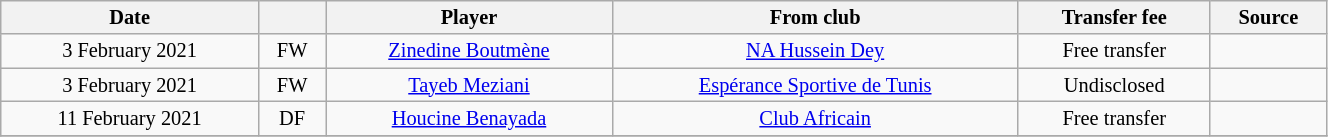<table class="wikitable sortable" style="width:70%; text-align:center; font-size:85%; text-align:centre;">
<tr>
<th>Date</th>
<th></th>
<th>Player</th>
<th>From club</th>
<th>Transfer fee</th>
<th>Source</th>
</tr>
<tr>
<td>3 February 2021</td>
<td>FW</td>
<td> <a href='#'>Zinedine Boutmène</a></td>
<td><a href='#'>NA Hussein Dey</a></td>
<td>Free transfer</td>
<td></td>
</tr>
<tr>
<td>3 February 2021</td>
<td>FW</td>
<td> <a href='#'>Tayeb Meziani</a></td>
<td><a href='#'>Espérance Sportive de Tunis</a></td>
<td>Undisclosed</td>
<td></td>
</tr>
<tr>
<td>11 February 2021</td>
<td>DF</td>
<td> <a href='#'>Houcine Benayada</a></td>
<td><a href='#'>Club Africain</a></td>
<td>Free transfer</td>
<td></td>
</tr>
<tr>
</tr>
</table>
